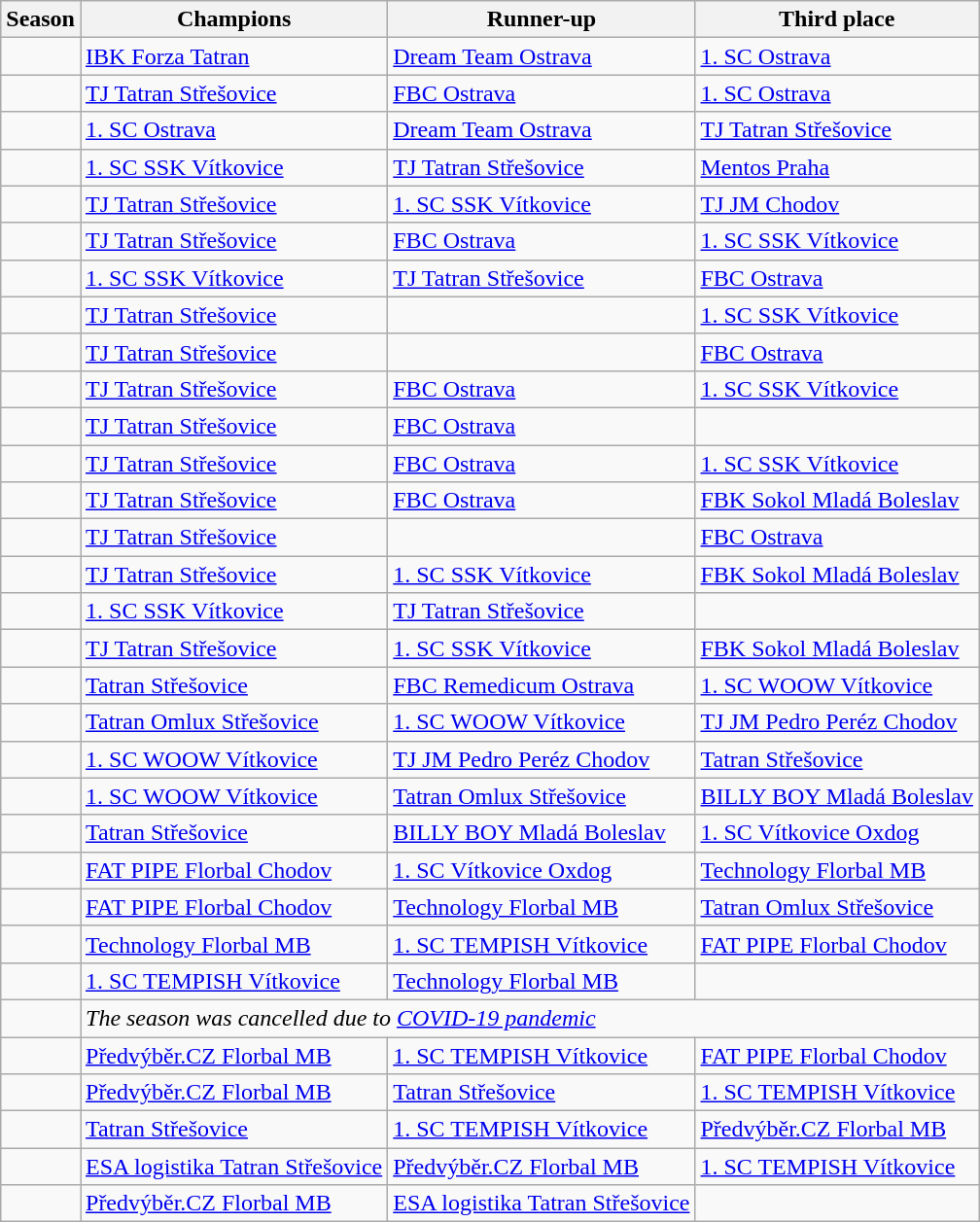<table - class="wikitable">
<tr>
<th>Season</th>
<th>Champions</th>
<th>Runner-up</th>
<th>Third place</th>
</tr>
<tr>
<td align="center"></td>
<td><a href='#'>IBK Forza Tatran</a></td>
<td><a href='#'>Dream Team Ostrava</a></td>
<td><a href='#'>1. SC Ostrava</a></td>
</tr>
<tr>
<td align="center"></td>
<td><a href='#'>TJ Tatran Střešovice</a></td>
<td><a href='#'>FBC Ostrava</a></td>
<td><a href='#'>1. SC Ostrava</a></td>
</tr>
<tr>
<td align="center"></td>
<td><a href='#'>1. SC Ostrava</a></td>
<td><a href='#'>Dream Team Ostrava</a></td>
<td><a href='#'>TJ Tatran Střešovice</a></td>
</tr>
<tr>
<td align="center"></td>
<td><a href='#'>1. SC SSK Vítkovice</a></td>
<td><a href='#'>TJ Tatran Střešovice</a></td>
<td><a href='#'>Mentos Praha</a></td>
</tr>
<tr>
<td align="center"></td>
<td><a href='#'>TJ Tatran Střešovice</a></td>
<td><a href='#'>1. SC SSK Vítkovice</a></td>
<td><a href='#'>TJ JM Chodov</a></td>
</tr>
<tr>
<td align="center"></td>
<td><a href='#'>TJ Tatran Střešovice</a></td>
<td><a href='#'>FBC Ostrava</a></td>
<td><a href='#'>1. SC SSK Vítkovice</a></td>
</tr>
<tr>
<td align="center"></td>
<td><a href='#'>1. SC SSK Vítkovice</a></td>
<td><a href='#'>TJ Tatran Střešovice</a></td>
<td><a href='#'>FBC Ostrava</a></td>
</tr>
<tr>
<td align="center"></td>
<td><a href='#'>TJ Tatran Střešovice</a></td>
<td></td>
<td><a href='#'>1. SC SSK Vítkovice</a></td>
</tr>
<tr>
<td align="center"></td>
<td><a href='#'>TJ Tatran Střešovice</a></td>
<td></td>
<td><a href='#'>FBC Ostrava</a></td>
</tr>
<tr>
<td align="center"></td>
<td><a href='#'>TJ Tatran Střešovice</a></td>
<td><a href='#'>FBC Ostrava</a></td>
<td><a href='#'>1. SC SSK Vítkovice</a></td>
</tr>
<tr>
<td align="center"></td>
<td><a href='#'>TJ Tatran Střešovice</a></td>
<td><a href='#'>FBC Ostrava</a></td>
<td></td>
</tr>
<tr>
<td align="center"></td>
<td><a href='#'>TJ Tatran Střešovice</a></td>
<td><a href='#'>FBC Ostrava</a></td>
<td><a href='#'>1. SC SSK Vítkovice</a></td>
</tr>
<tr>
<td align="center"></td>
<td><a href='#'>TJ Tatran Střešovice</a></td>
<td><a href='#'>FBC Ostrava</a></td>
<td><a href='#'>FBK Sokol Mladá Boleslav</a></td>
</tr>
<tr>
<td align="center"></td>
<td><a href='#'>TJ Tatran Střešovice</a></td>
<td></td>
<td><a href='#'>FBC Ostrava</a></td>
</tr>
<tr>
<td align="center"></td>
<td><a href='#'>TJ Tatran Střešovice</a></td>
<td><a href='#'>1. SC SSK Vítkovice</a></td>
<td><a href='#'>FBK Sokol Mladá Boleslav</a></td>
</tr>
<tr>
<td align="center"></td>
<td><a href='#'>1. SC SSK Vítkovice</a></td>
<td><a href='#'>TJ Tatran Střešovice</a></td>
<td></td>
</tr>
<tr>
<td align="center"></td>
<td><a href='#'>TJ Tatran Střešovice</a></td>
<td><a href='#'>1. SC SSK Vítkovice</a></td>
<td><a href='#'>FBK Sokol Mladá Boleslav</a></td>
</tr>
<tr>
<td align="center"></td>
<td><a href='#'>Tatran Střešovice</a></td>
<td><a href='#'>FBC Remedicum Ostrava</a></td>
<td><a href='#'>1. SC WOOW Vítkovice</a></td>
</tr>
<tr>
<td align="center"></td>
<td><a href='#'>Tatran Omlux Střešovice</a></td>
<td><a href='#'>1. SC WOOW Vítkovice</a></td>
<td><a href='#'>TJ JM Pedro Peréz Chodov</a></td>
</tr>
<tr>
<td align="center"></td>
<td><a href='#'>1. SC WOOW Vítkovice</a></td>
<td><a href='#'>TJ JM Pedro Peréz Chodov</a></td>
<td><a href='#'>Tatran Střešovice</a></td>
</tr>
<tr>
<td align="center"></td>
<td><a href='#'>1. SC WOOW Vítkovice</a></td>
<td><a href='#'>Tatran Omlux Střešovice</a></td>
<td><a href='#'>BILLY BOY Mladá Boleslav</a></td>
</tr>
<tr>
<td align="center"></td>
<td><a href='#'>Tatran Střešovice</a></td>
<td><a href='#'>BILLY BOY Mladá Boleslav</a></td>
<td><a href='#'>1. SC Vítkovice Oxdog</a></td>
</tr>
<tr>
<td align="center"></td>
<td><a href='#'>FAT PIPE Florbal Chodov</a></td>
<td><a href='#'>1. SC Vítkovice Oxdog</a></td>
<td><a href='#'>Technology Florbal MB</a></td>
</tr>
<tr>
<td align="center"></td>
<td><a href='#'>FAT PIPE Florbal Chodov</a></td>
<td><a href='#'>Technology Florbal MB</a></td>
<td><a href='#'>Tatran Omlux Střešovice</a></td>
</tr>
<tr>
<td align="center"></td>
<td><a href='#'>Technology Florbal MB</a></td>
<td><a href='#'>1. SC TEMPISH Vítkovice</a></td>
<td><a href='#'>FAT PIPE Florbal Chodov</a></td>
</tr>
<tr>
<td align="center"></td>
<td><a href='#'>1. SC TEMPISH Vítkovice</a></td>
<td><a href='#'>Technology Florbal MB</a></td>
<td></td>
</tr>
<tr>
<td align="center"></td>
<td colspan=3><em>The season was cancelled due to <a href='#'>COVID-19 pandemic</a></em></td>
</tr>
<tr>
<td align="center"></td>
<td><a href='#'>Předvýběr.CZ Florbal MB</a></td>
<td><a href='#'>1. SC TEMPISH Vítkovice</a></td>
<td><a href='#'>FAT PIPE Florbal Chodov</a></td>
</tr>
<tr>
<td align="center"></td>
<td><a href='#'>Předvýběr.CZ Florbal MB</a></td>
<td><a href='#'>Tatran Střešovice</a></td>
<td><a href='#'>1. SC TEMPISH Vítkovice</a></td>
</tr>
<tr>
<td align="center"></td>
<td><a href='#'>Tatran Střešovice</a></td>
<td><a href='#'>1. SC TEMPISH Vítkovice</a></td>
<td><a href='#'>Předvýběr.CZ Florbal MB</a></td>
</tr>
<tr>
<td align="center"></td>
<td><a href='#'>ESA logistika Tatran Střešovice</a></td>
<td><a href='#'>Předvýběr.CZ Florbal MB</a></td>
<td><a href='#'>1. SC TEMPISH Vítkovice</a></td>
</tr>
<tr>
<td align="center"></td>
<td><a href='#'>Předvýběr.CZ Florbal MB</a></td>
<td><a href='#'>ESA logistika Tatran Střešovice</a></td>
<td></td>
</tr>
</table>
